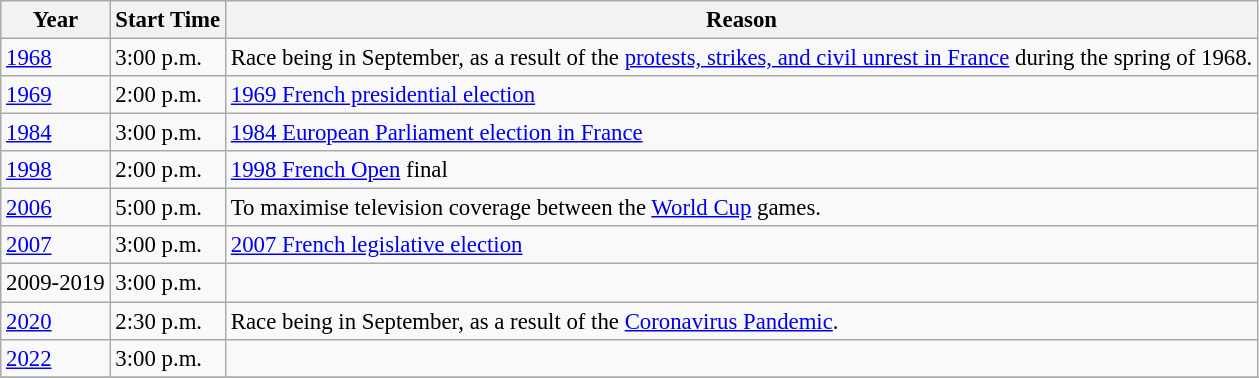<table class="wikitable" style="font-size: 95%;">
<tr>
<th>Year</th>
<th>Start Time</th>
<th>Reason</th>
</tr>
<tr>
<td><a href='#'>1968</a></td>
<td>3:00 p.m.</td>
<td>Race being in September, as a result of the <a href='#'>protests, strikes, and civil unrest in France</a> during the spring of 1968.</td>
</tr>
<tr>
<td><a href='#'>1969</a></td>
<td>2:00 p.m.</td>
<td><a href='#'>1969 French presidential election</a></td>
</tr>
<tr>
<td><a href='#'>1984</a></td>
<td>3:00 p.m.</td>
<td><a href='#'>1984 European Parliament election in France</a></td>
</tr>
<tr>
<td><a href='#'>1998</a></td>
<td>2:00 p.m.</td>
<td><a href='#'>1998 French Open</a> final</td>
</tr>
<tr>
<td><a href='#'>2006</a></td>
<td>5:00 p.m.</td>
<td>To maximise television coverage between the <a href='#'>World Cup</a> games.</td>
</tr>
<tr>
<td><a href='#'>2007</a></td>
<td>3:00 p.m.</td>
<td><a href='#'>2007 French legislative election</a></td>
</tr>
<tr>
<td>2009-2019</td>
<td>3:00 p.m.</td>
<td></td>
</tr>
<tr>
<td><a href='#'>2020</a></td>
<td>2:30 p.m.</td>
<td>Race being in September, as a result of the <a href='#'>Coronavirus Pandemic</a>.</td>
</tr>
<tr>
<td><a href='#'>2022</a></td>
<td>3:00 p.m.</td>
<td></td>
</tr>
<tr>
</tr>
</table>
